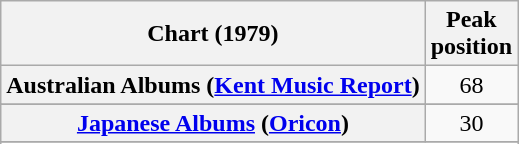<table class="wikitable sortable plainrowheaders" style="text-align:center">
<tr>
<th scope="col">Chart (1979)</th>
<th scope="col">Peak<br>position</th>
</tr>
<tr>
<th scope="row">Australian Albums (<a href='#'>Kent Music Report</a>)</th>
<td>68</td>
</tr>
<tr>
</tr>
<tr>
</tr>
<tr>
</tr>
<tr>
<th scope="row"><a href='#'>Japanese Albums</a> (<a href='#'>Oricon</a>)</th>
<td>30</td>
</tr>
<tr>
</tr>
<tr>
</tr>
<tr>
</tr>
</table>
